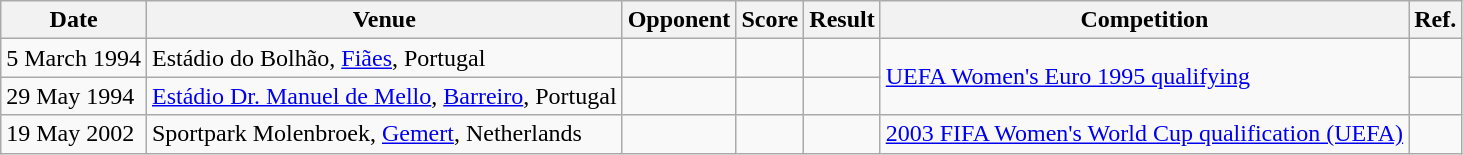<table class="wikitable">
<tr>
<th>Date</th>
<th>Venue</th>
<th>Opponent</th>
<th>Score</th>
<th>Result</th>
<th>Competition</th>
<th>Ref.</th>
</tr>
<tr>
<td>5 March 1994</td>
<td>Estádio do Bolhão, <a href='#'>Fiães</a>, Portugal</td>
<td></td>
<td></td>
<td></td>
<td rowspan=2><a href='#'>UEFA Women's Euro 1995 qualifying</a></td>
<td></td>
</tr>
<tr>
<td>29 May 1994</td>
<td><a href='#'>Estádio Dr. Manuel de Mello</a>, <a href='#'>Barreiro</a>, Portugal</td>
<td></td>
<td></td>
<td></td>
<td></td>
</tr>
<tr>
<td>19 May 2002</td>
<td>Sportpark Molenbroek, <a href='#'>Gemert</a>, Netherlands</td>
<td></td>
<td></td>
<td></td>
<td><a href='#'>2003 FIFA Women's World Cup qualification (UEFA)</a></td>
<td></td>
</tr>
</table>
